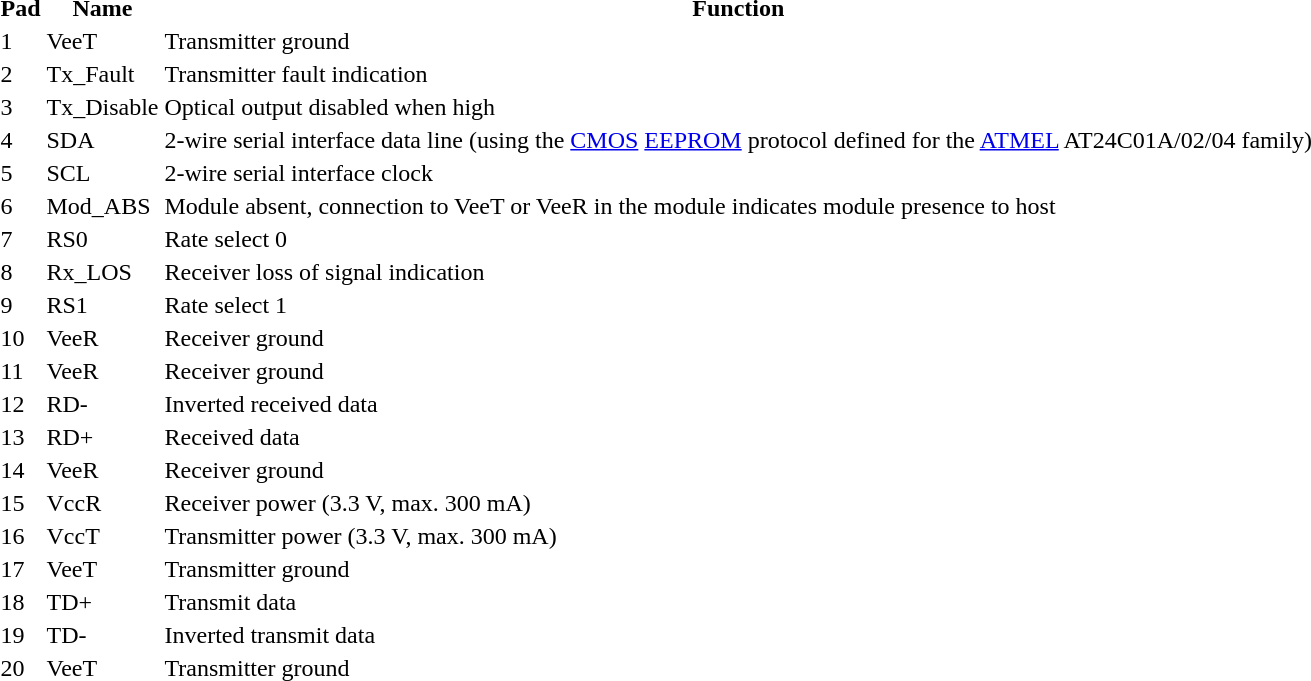<table>
<tr>
<th>Pad</th>
<th>Name</th>
<th>Function</th>
</tr>
<tr>
<td>1</td>
<td>VeeT</td>
<td>Transmitter ground</td>
</tr>
<tr>
<td>2</td>
<td>Tx_Fault</td>
<td>Transmitter fault indication</td>
</tr>
<tr>
<td>3</td>
<td>Tx_Disable</td>
<td>Optical output disabled when high</td>
</tr>
<tr>
<td>4</td>
<td>SDA</td>
<td>2-wire serial interface data line (using the <a href='#'>CMOS</a> <a href='#'>EEPROM</a> protocol defined for the <a href='#'>ATMEL</a> AT24C01A/02/04 family)</td>
</tr>
<tr>
<td>5</td>
<td>SCL</td>
<td>2-wire serial interface clock</td>
</tr>
<tr>
<td>6</td>
<td>Mod_ABS</td>
<td>Module absent, connection to VeeT or VeeR in the module indicates module presence to host</td>
</tr>
<tr>
<td>7</td>
<td>RS0</td>
<td>Rate select 0</td>
</tr>
<tr>
<td>8</td>
<td>Rx_LOS</td>
<td>Receiver loss of signal indication</td>
</tr>
<tr>
<td>9</td>
<td>RS1</td>
<td>Rate select 1</td>
</tr>
<tr>
<td>10</td>
<td>VeeR</td>
<td>Receiver ground</td>
</tr>
<tr>
<td>11</td>
<td>VeeR</td>
<td>Receiver ground</td>
</tr>
<tr>
<td>12</td>
<td>RD-</td>
<td>Inverted received data</td>
</tr>
<tr>
<td>13</td>
<td>RD+</td>
<td>Received data</td>
</tr>
<tr>
<td>14</td>
<td>VeeR</td>
<td>Receiver ground</td>
</tr>
<tr>
<td>15</td>
<td>VccR</td>
<td>Receiver power (3.3 V, max. 300 mA)</td>
</tr>
<tr>
<td>16</td>
<td>VccT</td>
<td>Transmitter power (3.3 V, max. 300 mA)</td>
</tr>
<tr>
<td>17</td>
<td>VeeT</td>
<td>Transmitter ground</td>
</tr>
<tr>
<td>18</td>
<td>TD+</td>
<td>Transmit data</td>
</tr>
<tr>
<td>19</td>
<td>TD-</td>
<td>Inverted transmit data</td>
</tr>
<tr>
<td>20</td>
<td>VeeT</td>
<td>Transmitter ground</td>
</tr>
<tr>
</tr>
</table>
